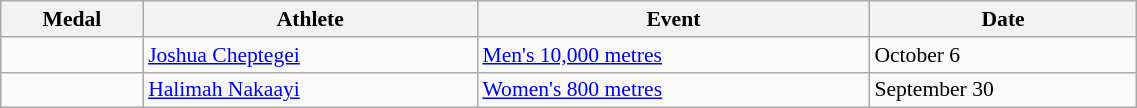<table class="wikitable" style="font-size:90%" width=60%>
<tr>
<th>Medal</th>
<th>Athlete</th>
<th>Event</th>
<th>Date</th>
</tr>
<tr>
<td></td>
<td><a href='#'>Joshua Cheptegei</a></td>
<td><a href='#'>Men's 10,000 metres</a></td>
<td>October 6</td>
</tr>
<tr>
<td></td>
<td><a href='#'>Halimah Nakaayi</a></td>
<td><a href='#'>Women's 800 metres</a></td>
<td>September 30</td>
</tr>
</table>
